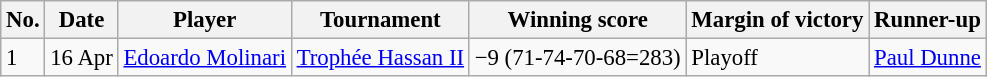<table class="wikitable" style="font-size:95%;">
<tr>
<th>No.</th>
<th>Date</th>
<th>Player</th>
<th>Tournament</th>
<th>Winning score</th>
<th>Margin of victory</th>
<th>Runner-up</th>
</tr>
<tr>
<td>1</td>
<td>16 Apr</td>
<td> <a href='#'>Edoardo Molinari</a></td>
<td><a href='#'>Trophée Hassan II</a></td>
<td>−9 (71-74-70-68=283)</td>
<td>Playoff</td>
<td> <a href='#'>Paul Dunne</a></td>
</tr>
</table>
